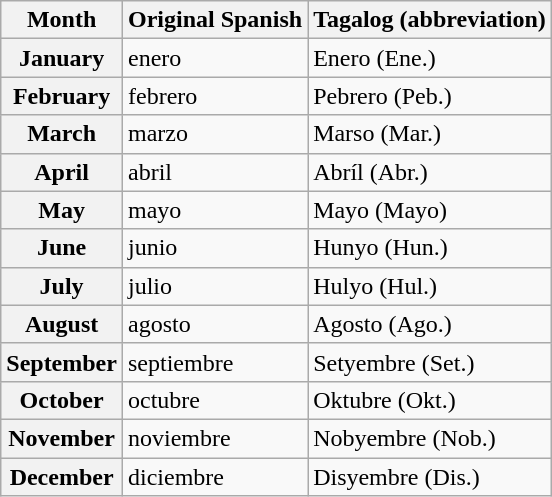<table class="wikitable plainrowheaders">
<tr>
<th scope="col">Month</th>
<th scope="col">Original Spanish</th>
<th scope="col">Tagalog (abbreviation)</th>
</tr>
<tr>
<th scope="row">January</th>
<td>enero</td>
<td>Enero (Ene.)</td>
</tr>
<tr>
<th scope="row">February</th>
<td>febrero</td>
<td>Pebrero (Peb.)</td>
</tr>
<tr>
<th scope="row">March</th>
<td>marzo</td>
<td>Marso (Mar.)</td>
</tr>
<tr>
<th scope="row">April</th>
<td>abril</td>
<td>Abríl (Abr.)</td>
</tr>
<tr>
<th scope="row">May</th>
<td>mayo</td>
<td>Mayo (Mayo)</td>
</tr>
<tr>
<th scope="row">June</th>
<td>junio</td>
<td>Hunyo (Hun.)</td>
</tr>
<tr>
<th scope="row">July</th>
<td>julio</td>
<td>Hulyo (Hul.)</td>
</tr>
<tr>
<th scope="row">August</th>
<td>agosto</td>
<td>Agosto (Ago.)</td>
</tr>
<tr>
<th scope="row">September</th>
<td>septiembre</td>
<td>Setyembre (Set.)</td>
</tr>
<tr>
<th scope="row">October</th>
<td>octubre</td>
<td>Oktubre (Okt.)</td>
</tr>
<tr>
<th scope="row">November</th>
<td>noviembre</td>
<td>Nobyembre (Nob.)</td>
</tr>
<tr>
<th scope="row">December</th>
<td>diciembre</td>
<td>Disyembre (Dis.)</td>
</tr>
</table>
